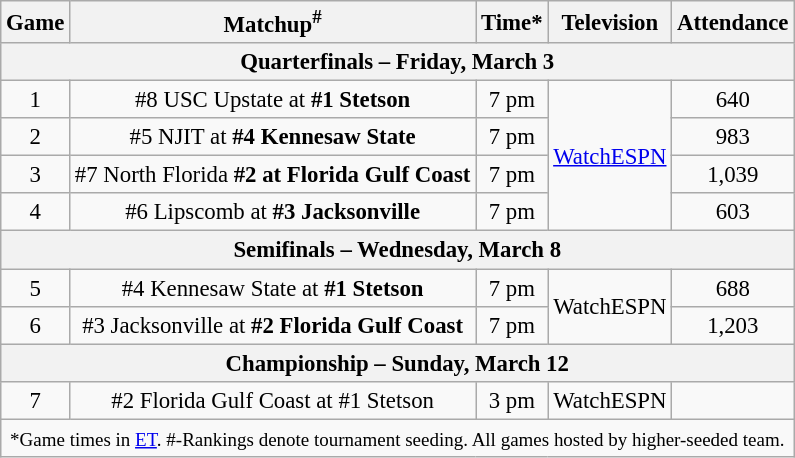<table class="wikitable" style="font-size: 95%; text-align:center;">
<tr align="center">
<th>Game</th>
<th>Matchup<sup>#</sup></th>
<th>Time*</th>
<th>Television</th>
<th>Attendance</th>
</tr>
<tr>
<th colspan=6>Quarterfinals – Friday, March 3</th>
</tr>
<tr>
<td>1</td>
<td>#8 USC Upstate at <strong>#1 Stetson</strong></td>
<td>7 pm</td>
<td rowspan=4><a href='#'>WatchESPN</a></td>
<td>640</td>
</tr>
<tr>
<td>2</td>
<td>#5 NJIT at <strong>#4 Kennesaw State</strong></td>
<td>7 pm</td>
<td>983</td>
</tr>
<tr>
<td>3</td>
<td>#7 North Florida <strong>#2 at Florida Gulf Coast</strong></td>
<td>7 pm</td>
<td>1,039</td>
</tr>
<tr>
<td>4</td>
<td>#6 Lipscomb at <strong>#3 Jacksonville</strong></td>
<td>7 pm</td>
<td>603</td>
</tr>
<tr>
<th colspan=6>Semifinals – Wednesday, March 8</th>
</tr>
<tr>
<td>5</td>
<td>#4 Kennesaw State at <strong>#1 Stetson</strong></td>
<td>7 pm</td>
<td rowspan=2>WatchESPN</td>
<td>688</td>
</tr>
<tr>
<td>6</td>
<td>#3 Jacksonville at <strong>#2 Florida Gulf Coast</strong></td>
<td>7 pm</td>
<td>1,203</td>
</tr>
<tr>
<th colspan=6>Championship – Sunday, March 12</th>
</tr>
<tr>
<td>7</td>
<td>#2 Florida Gulf Coast at #1 Stetson</td>
<td>3 pm</td>
<td>WatchESPN</td>
<td></td>
</tr>
<tr>
<td colspan=5><small>*Game times in <a href='#'>ET</a>. #-Rankings denote tournament seeding. All games hosted by higher-seeded team.</small></td>
</tr>
</table>
